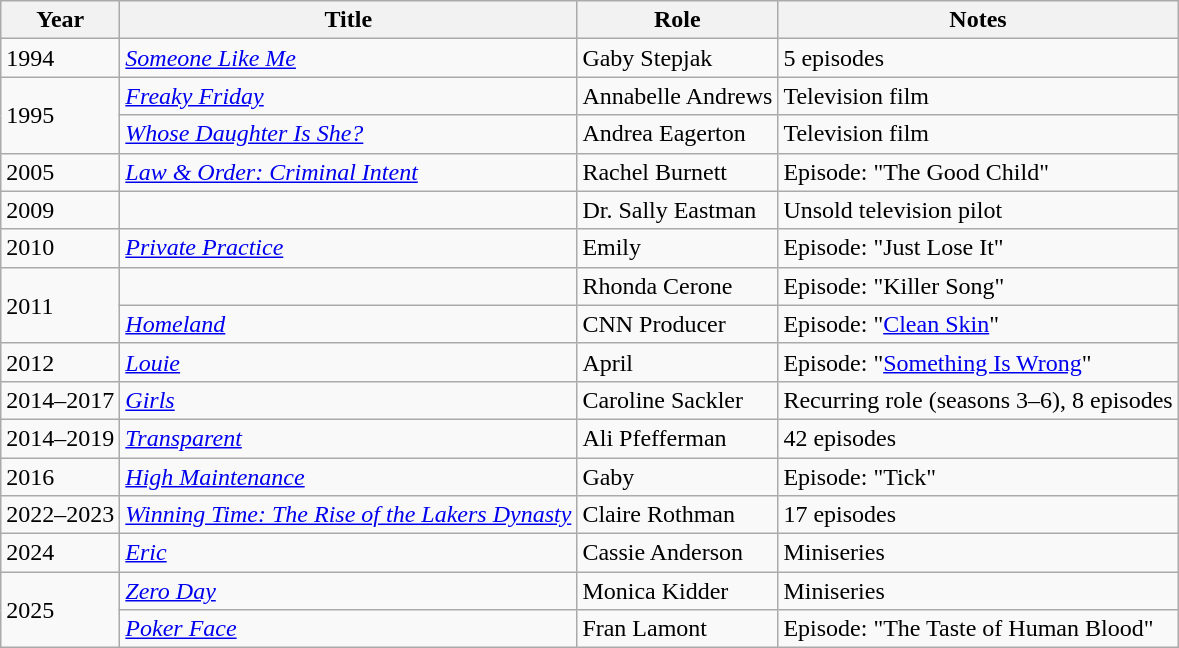<table class="wikitable sortable">
<tr>
<th>Year</th>
<th>Title</th>
<th>Role</th>
<th class="unsortable">Notes</th>
</tr>
<tr>
<td>1994</td>
<td><em><a href='#'>Someone Like Me</a></em></td>
<td>Gaby Stepjak</td>
<td>5 episodes</td>
</tr>
<tr>
<td rowspan="2">1995</td>
<td><em><a href='#'>Freaky Friday</a></em></td>
<td>Annabelle Andrews</td>
<td>Television film</td>
</tr>
<tr>
<td><em><a href='#'>Whose Daughter Is She?</a></em></td>
<td>Andrea Eagerton</td>
<td>Television film</td>
</tr>
<tr>
<td>2005</td>
<td><em><a href='#'>Law & Order: Criminal Intent</a></em></td>
<td>Rachel Burnett</td>
<td>Episode: "The Good Child"</td>
</tr>
<tr>
<td>2009</td>
<td><em></em></td>
<td>Dr. Sally Eastman</td>
<td>Unsold television pilot</td>
</tr>
<tr>
<td>2010</td>
<td><em><a href='#'>Private Practice</a></em></td>
<td>Emily</td>
<td>Episode: "Just Lose It"</td>
</tr>
<tr>
<td rowspan="2">2011</td>
<td><em></em></td>
<td>Rhonda Cerone</td>
<td>Episode: "Killer Song"</td>
</tr>
<tr>
<td><em><a href='#'>Homeland</a></em></td>
<td>CNN Producer</td>
<td>Episode: "<a href='#'>Clean Skin</a>"</td>
</tr>
<tr>
<td>2012</td>
<td><em><a href='#'>Louie</a></em></td>
<td>April</td>
<td>Episode: "<a href='#'>Something Is Wrong</a>"</td>
</tr>
<tr>
<td>2014–2017</td>
<td><em><a href='#'>Girls</a></em></td>
<td>Caroline Sackler</td>
<td>Recurring role (seasons 3–6), 8 episodes</td>
</tr>
<tr>
<td>2014–2019</td>
<td><em><a href='#'>Transparent</a></em></td>
<td>Ali Pfefferman</td>
<td>42 episodes</td>
</tr>
<tr>
<td>2016</td>
<td><em><a href='#'>High Maintenance</a></em></td>
<td>Gaby</td>
<td>Episode: "Tick"</td>
</tr>
<tr>
<td>2022–2023</td>
<td><em><a href='#'>Winning Time: The Rise of the Lakers Dynasty</a></em></td>
<td>Claire Rothman</td>
<td>17 episodes</td>
</tr>
<tr>
<td>2024</td>
<td><em><a href='#'>Eric</a></em></td>
<td>Cassie Anderson</td>
<td>Miniseries</td>
</tr>
<tr>
<td rowspan="2">2025</td>
<td><em><a href='#'>Zero Day</a></em></td>
<td>Monica Kidder</td>
<td>Miniseries</td>
</tr>
<tr>
<td><em><a href='#'>Poker Face</a></em></td>
<td>Fran Lamont</td>
<td>Episode: "The Taste of Human Blood"</td>
</tr>
</table>
